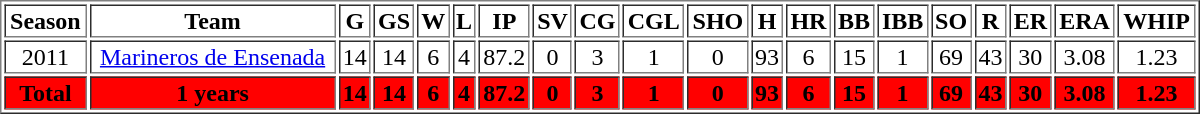<table border=1 width="800px">
<tr align=middle>
<th>Season</th>
<th>Team</th>
<th>G</th>
<th>GS</th>
<th>W</th>
<th>L</th>
<th>IP</th>
<th>SV</th>
<th>CG</th>
<th>CGL</th>
<th>SHO</th>
<th>H</th>
<th>HR</th>
<th>BB</th>
<th>IBB</th>
<th>SO</th>
<th>R</th>
<th>ER</th>
<th>ERA</th>
<th>WHIP</th>
</tr>
<tr align=middle>
<td>2011</td>
<td><a href='#'>Marineros de Ensenada</a></td>
<td>14</td>
<td>14</td>
<td>6</td>
<td>4</td>
<td>87.2</td>
<td>0</td>
<td>3</td>
<td>1</td>
<td>0</td>
<td>93</td>
<td>6</td>
<td>15</td>
<td>1</td>
<td>69</td>
<td>43</td>
<td>30</td>
<td>3.08</td>
<td>1.23</td>
</tr>
<tr align=middle style="color:black; background-color:red">
<th>Total</th>
<th>1 years</th>
<th>14</th>
<th>14</th>
<th>6</th>
<th>4</th>
<th>87.2</th>
<th>0</th>
<th>3</th>
<th>1</th>
<th>0</th>
<th>93</th>
<th>6</th>
<th>15</th>
<th>1</th>
<th>69</th>
<th>43</th>
<th>30</th>
<th>3.08</th>
<th>1.23</th>
</tr>
</table>
